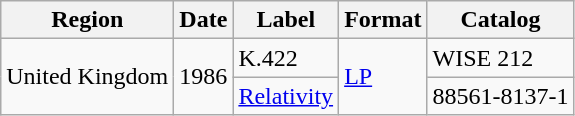<table class="wikitable">
<tr>
<th>Region</th>
<th>Date</th>
<th>Label</th>
<th>Format</th>
<th>Catalog</th>
</tr>
<tr>
<td rowspan="2">United Kingdom</td>
<td rowspan="2">1986</td>
<td>K.422</td>
<td rowspan="2"><a href='#'>LP</a></td>
<td>WISE 212</td>
</tr>
<tr>
<td><a href='#'>Relativity</a></td>
<td>88561-8137-1</td>
</tr>
</table>
